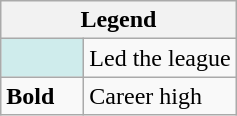<table class="wikitable">
<tr>
<th colspan="2">Legend</th>
</tr>
<tr>
<td style="background:#cfecec; width:3em;"></td>
<td>Led the league</td>
</tr>
<tr>
<td><strong>Bold</strong></td>
<td>Career high</td>
</tr>
</table>
